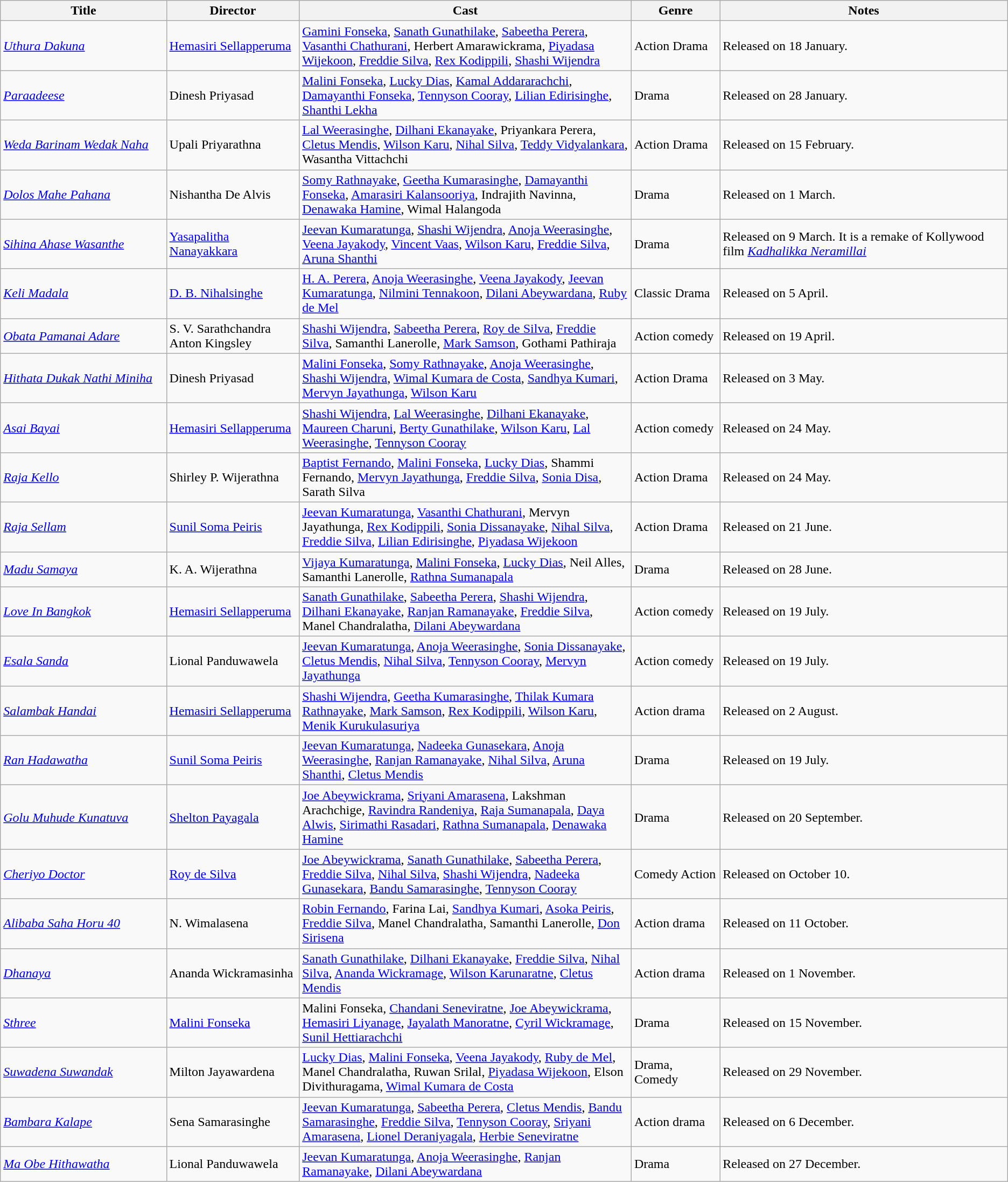<table class="wikitable">
<tr>
<th width=15%>Title</th>
<th width=12%>Director</th>
<th width=30%>Cast</th>
<th width=8%>Genre</th>
<th width=26%>Notes</th>
</tr>
<tr>
<td><em><a href='#'>Uthura Dakuna</a></em></td>
<td><a href='#'>Hemasiri Sellapperuma</a></td>
<td><a href='#'>Gamini Fonseka</a>, <a href='#'>Sanath Gunathilake</a>, <a href='#'>Sabeetha Perera</a>, <a href='#'>Vasanthi Chathurani</a>, Herbert Amarawickrama, <a href='#'>Piyadasa Wijekoon</a>, <a href='#'>Freddie Silva</a>, <a href='#'>Rex Kodippili</a>, <a href='#'>Shashi Wijendra</a></td>
<td>Action Drama</td>
<td>Released on 18 January.</td>
</tr>
<tr>
<td><em><a href='#'>Paraadeese</a></em></td>
<td>Dinesh Priyasad</td>
<td><a href='#'>Malini Fonseka</a>, <a href='#'>Lucky Dias</a>, <a href='#'>Kamal Addararachchi</a>, <a href='#'>Damayanthi Fonseka</a>, <a href='#'>Tennyson Cooray</a>, <a href='#'>Lilian Edirisinghe</a>, <a href='#'>Shanthi Lekha</a></td>
<td>Drama</td>
<td>Released on 28 January.</td>
</tr>
<tr>
<td><em><a href='#'>Weda Barinam Wedak Naha</a></em></td>
<td>Upali Priyarathna</td>
<td><a href='#'>Lal Weerasinghe</a>, <a href='#'>Dilhani Ekanayake</a>, Priyankara Perera, <a href='#'>Cletus Mendis</a>, <a href='#'>Wilson Karu</a>, <a href='#'>Nihal Silva</a>, <a href='#'>Teddy Vidyalankara</a>, Wasantha Vittachchi</td>
<td>Action Drama</td>
<td>Released on 15 February.</td>
</tr>
<tr>
<td><em><a href='#'>Dolos Mahe Pahana</a></em></td>
<td>Nishantha De Alvis</td>
<td><a href='#'>Somy Rathnayake</a>, <a href='#'>Geetha Kumarasinghe</a>, <a href='#'>Damayanthi Fonseka</a>, <a href='#'>Amarasiri Kalansooriya</a>, Indrajith Navinna, <a href='#'>Denawaka Hamine</a>, Wimal Halangoda</td>
<td>Drama</td>
<td>Released on 1 March.</td>
</tr>
<tr>
<td><em><a href='#'>Sihina Ahase Wasanthe</a></em></td>
<td><a href='#'>Yasapalitha Nanayakkara</a></td>
<td><a href='#'>Jeevan Kumaratunga</a>, <a href='#'>Shashi Wijendra</a>, <a href='#'>Anoja Weerasinghe</a>, <a href='#'>Veena Jayakody</a>, <a href='#'>Vincent Vaas</a>, <a href='#'>Wilson Karu</a>, <a href='#'>Freddie Silva</a>, <a href='#'>Aruna Shanthi</a></td>
<td>Drama</td>
<td>Released on 9 March. It is a remake of Kollywood film <em><a href='#'>Kadhalikka Neramillai</a></em></td>
</tr>
<tr>
<td><em><a href='#'>Keli Madala</a></em></td>
<td><a href='#'>D. B. Nihalsinghe</a></td>
<td><a href='#'>H. A. Perera</a>, <a href='#'>Anoja Weerasinghe</a>, <a href='#'>Veena Jayakody</a>, <a href='#'>Jeevan Kumaratunga</a>, <a href='#'>Nilmini Tennakoon</a>, <a href='#'>Dilani Abeywardana</a>, <a href='#'>Ruby de Mel</a></td>
<td>Classic Drama</td>
<td>Released on 5 April.</td>
</tr>
<tr>
<td><em><a href='#'>Obata Pamanai Adare</a></em></td>
<td>S. V. Sarathchandra<br> Anton Kingsley</td>
<td><a href='#'>Shashi Wijendra</a>, <a href='#'>Sabeetha Perera</a>, <a href='#'>Roy de Silva</a>, <a href='#'>Freddie Silva</a>, Samanthi Lanerolle, <a href='#'>Mark Samson</a>, Gothami Pathiraja</td>
<td>Action comedy</td>
<td>Released on 19 April.</td>
</tr>
<tr>
<td><em><a href='#'>Hithata Dukak Nathi Miniha</a></em></td>
<td>Dinesh Priyasad</td>
<td><a href='#'>Malini Fonseka</a>, <a href='#'>Somy Rathnayake</a>, <a href='#'>Anoja Weerasinghe</a>, <a href='#'>Shashi Wijendra</a>, <a href='#'>Wimal Kumara de Costa</a>, <a href='#'>Sandhya Kumari</a>, <a href='#'>Mervyn Jayathunga</a>, <a href='#'>Wilson Karu</a></td>
<td>Action Drama</td>
<td>Released on 3 May.</td>
</tr>
<tr>
<td><em><a href='#'>Asai Bayai</a></em></td>
<td><a href='#'>Hemasiri Sellapperuma</a></td>
<td><a href='#'>Shashi Wijendra</a>, <a href='#'>Lal Weerasinghe</a>, <a href='#'>Dilhani Ekanayake</a>, <a href='#'>Maureen Charuni</a>, <a href='#'>Berty Gunathilake</a>, <a href='#'>Wilson Karu</a>, <a href='#'>Lal Weerasinghe</a>, <a href='#'>Tennyson Cooray</a></td>
<td>Action comedy</td>
<td>Released on 24 May.</td>
</tr>
<tr>
<td><em><a href='#'>Raja Kello</a></em></td>
<td>Shirley P. Wijerathna</td>
<td><a href='#'>Baptist Fernando</a>, <a href='#'>Malini Fonseka</a>, <a href='#'>Lucky Dias</a>, Shammi Fernando, <a href='#'>Mervyn Jayathunga</a>, <a href='#'>Freddie Silva</a>, <a href='#'>Sonia Disa</a>, Sarath Silva</td>
<td>Action Drama</td>
<td>Released on 24 May.</td>
</tr>
<tr>
<td><em><a href='#'>Raja Sellam</a></em></td>
<td><a href='#'>Sunil Soma Peiris</a></td>
<td><a href='#'>Jeevan Kumaratunga</a>, <a href='#'>Vasanthi Chathurani</a>, Mervyn Jayathunga, <a href='#'>Rex Kodippili</a>, <a href='#'>Sonia Dissanayake</a>, <a href='#'>Nihal Silva</a>, <a href='#'>Freddie Silva</a>, <a href='#'>Lilian Edirisinghe</a>, <a href='#'>Piyadasa Wijekoon</a></td>
<td>Action Drama</td>
<td>Released on 21 June.</td>
</tr>
<tr>
<td><em><a href='#'>Madu Samaya</a></em></td>
<td>K. A. Wijerathna</td>
<td><a href='#'>Vijaya Kumaratunga</a>, <a href='#'>Malini Fonseka</a>, <a href='#'>Lucky Dias</a>, Neil Alles, Samanthi Lanerolle, <a href='#'>Rathna Sumanapala</a></td>
<td>Drama</td>
<td>Released on 28 June.</td>
</tr>
<tr>
<td><em><a href='#'>Love In Bangkok</a></em></td>
<td><a href='#'>Hemasiri Sellapperuma</a></td>
<td><a href='#'>Sanath Gunathilake</a>, <a href='#'>Sabeetha Perera</a>, <a href='#'>Shashi Wijendra</a>, <a href='#'>Dilhani Ekanayake</a>, <a href='#'>Ranjan Ramanayake</a>, <a href='#'>Freddie Silva</a>, Manel Chandralatha, <a href='#'>Dilani Abeywardana</a></td>
<td>Action comedy</td>
<td>Released on 19 July.</td>
</tr>
<tr>
<td><em><a href='#'>Esala Sanda</a></em></td>
<td>Lional Panduwawela</td>
<td><a href='#'>Jeevan Kumaratunga</a>, <a href='#'>Anoja Weerasinghe</a>, <a href='#'>Sonia Dissanayake</a>, <a href='#'>Cletus Mendis</a>, <a href='#'>Nihal Silva</a>, <a href='#'>Tennyson Cooray</a>, <a href='#'>Mervyn Jayathunga</a></td>
<td>Action comedy</td>
<td>Released on 19 July.</td>
</tr>
<tr>
<td><em><a href='#'>Salambak Handai</a></em></td>
<td><a href='#'>Hemasiri Sellapperuma</a></td>
<td><a href='#'>Shashi Wijendra</a>, <a href='#'>Geetha Kumarasinghe</a>, <a href='#'>Thilak Kumara Rathnayake</a>, <a href='#'>Mark Samson</a>, <a href='#'>Rex Kodippili</a>, <a href='#'>Wilson Karu</a>, <a href='#'>Menik Kurukulasuriya</a></td>
<td>Action drama</td>
<td>Released on 2 August.</td>
</tr>
<tr>
<td><em><a href='#'>Ran Hadawatha</a></em></td>
<td><a href='#'>Sunil Soma Peiris</a></td>
<td><a href='#'>Jeevan Kumaratunga</a>, <a href='#'>Nadeeka Gunasekara</a>, <a href='#'>Anoja Weerasinghe</a>, <a href='#'>Ranjan Ramanayake</a>, <a href='#'>Nihal Silva</a>, <a href='#'>Aruna Shanthi</a>, <a href='#'>Cletus Mendis</a></td>
<td>Drama</td>
<td>Released on 19 July.</td>
</tr>
<tr>
<td><em><a href='#'>Golu Muhude Kunatuva</a></em></td>
<td><a href='#'>Shelton Payagala</a></td>
<td><a href='#'>Joe Abeywickrama</a>, <a href='#'>Sriyani Amarasena</a>, Lakshman Arachchige, <a href='#'>Ravindra Randeniya</a>, <a href='#'>Raja Sumanapala</a>, <a href='#'>Daya Alwis</a>, <a href='#'>Sirimathi Rasadari</a>, <a href='#'>Rathna Sumanapala</a>, <a href='#'>Denawaka Hamine</a></td>
<td>Drama</td>
<td>Released on 20 September.</td>
</tr>
<tr>
<td><em><a href='#'>Cheriyo Doctor</a></em></td>
<td><a href='#'>Roy de Silva</a></td>
<td><a href='#'>Joe Abeywickrama</a>, <a href='#'>Sanath Gunathilake</a>, <a href='#'>Sabeetha Perera</a>, <a href='#'>Freddie Silva</a>, <a href='#'>Nihal Silva</a>, <a href='#'>Shashi Wijendra</a>, <a href='#'>Nadeeka Gunasekara</a>, <a href='#'>Bandu Samarasinghe</a>, <a href='#'>Tennyson Cooray</a></td>
<td>Comedy Action</td>
<td>Released on October 10.</td>
</tr>
<tr>
<td><em><a href='#'>Alibaba Saha Horu 40</a></em></td>
<td>N. Wimalasena</td>
<td><a href='#'>Robin Fernando</a>, Farina Lai, <a href='#'>Sandhya Kumari</a>, <a href='#'>Asoka Peiris</a>, <a href='#'>Freddie Silva</a>, Manel Chandralatha, Samanthi Lanerolle, <a href='#'>Don Sirisena</a></td>
<td>Action drama</td>
<td>Released on 11 October.</td>
</tr>
<tr>
<td><em><a href='#'>Dhanaya</a></em></td>
<td>Ananda Wickramasinha</td>
<td><a href='#'>Sanath Gunathilake</a>, <a href='#'>Dilhani Ekanayake</a>, <a href='#'>Freddie Silva</a>, <a href='#'>Nihal Silva</a>, <a href='#'>Ananda Wickramage</a>, <a href='#'>Wilson Karunaratne</a>, <a href='#'>Cletus Mendis</a></td>
<td>Action drama</td>
<td>Released on 1 November.</td>
</tr>
<tr>
<td><em><a href='#'>Sthree</a></em></td>
<td><a href='#'>Malini Fonseka</a></td>
<td>Malini Fonseka, <a href='#'>Chandani Seneviratne</a>, <a href='#'>Joe Abeywickrama</a>, <a href='#'>Hemasiri Liyanage</a>, <a href='#'>Jayalath Manoratne</a>, <a href='#'>Cyril Wickramage</a>, <a href='#'>Sunil Hettiarachchi</a></td>
<td>Drama</td>
<td>Released on 15 November.</td>
</tr>
<tr>
<td><em><a href='#'>Suwadena Suwandak</a></em></td>
<td>Milton Jayawardena</td>
<td><a href='#'>Lucky Dias</a>, <a href='#'>Malini Fonseka</a>, <a href='#'>Veena Jayakody</a>, <a href='#'>Ruby de Mel</a>, Manel Chandralatha, Ruwan Srilal, <a href='#'>Piyadasa Wijekoon</a>, Elson Divithuragama, <a href='#'>Wimal Kumara de Costa</a></td>
<td>Drama, Comedy</td>
<td>Released on 29 November.</td>
</tr>
<tr>
<td><em><a href='#'>Bambara Kalape</a></em></td>
<td>Sena Samarasinghe</td>
<td><a href='#'>Jeevan Kumaratunga</a>, <a href='#'>Sabeetha Perera</a>, <a href='#'>Cletus Mendis</a>, <a href='#'>Bandu Samarasinghe</a>, <a href='#'>Freddie Silva</a>, <a href='#'>Tennyson Cooray</a>, <a href='#'>Sriyani Amarasena</a>, <a href='#'>Lionel Deraniyagala</a>, <a href='#'>Herbie Seneviratne</a></td>
<td>Action drama</td>
<td>Released on 6 December.</td>
</tr>
<tr>
<td><em><a href='#'>Ma Obe Hithawatha</a></em></td>
<td>Lional Panduwawela</td>
<td><a href='#'>Jeevan Kumaratunga</a>, <a href='#'>Anoja Weerasinghe</a>, <a href='#'>Ranjan Ramanayake</a>, <a href='#'>Dilani Abeywardana</a></td>
<td>Drama</td>
<td>Released on 27 December.</td>
</tr>
</table>
